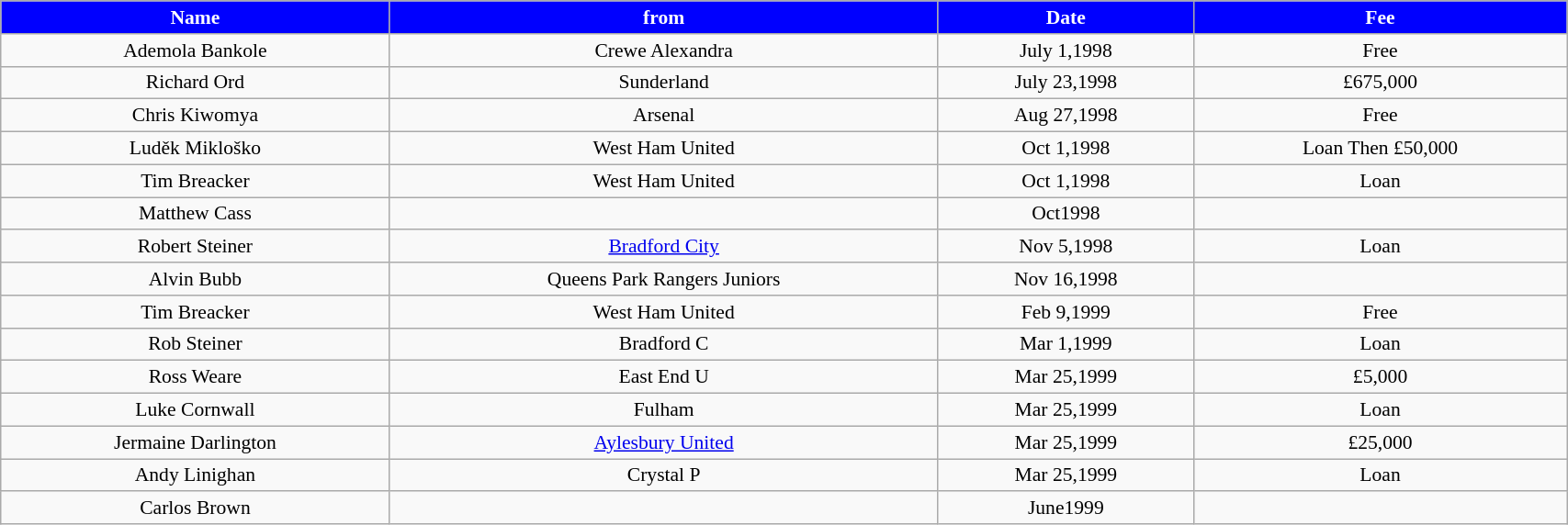<table class="wikitable" style="text-align:center; font-size:90%; width:90%;">
<tr>
<th style="background:#0000FF; color:#FFFFFF; text-align:center;"><strong>Name</strong></th>
<th style="background:#0000FF; color:#FFFFFF; text-align:center;">from</th>
<th style="background:#0000FF; color:#FFFFFF; text-align:center;">Date</th>
<th style="background:#0000FF; color:#FFFFFF; text-align:center;">Fee</th>
</tr>
<tr>
<td>Ademola Bankole</td>
<td>Crewe Alexandra</td>
<td>July 1,1998</td>
<td>Free</td>
</tr>
<tr>
<td>Richard Ord</td>
<td>Sunderland</td>
<td>July 23,1998</td>
<td>£675,000</td>
</tr>
<tr>
<td>Chris Kiwomya</td>
<td>Arsenal</td>
<td>Aug 27,1998</td>
<td>Free</td>
</tr>
<tr>
<td>Luděk Mikloško</td>
<td>West Ham United</td>
<td>Oct 1,1998</td>
<td>Loan Then £50,000</td>
</tr>
<tr>
<td>Tim Breacker</td>
<td>West Ham United</td>
<td>Oct 1,1998</td>
<td>Loan</td>
</tr>
<tr>
<td>Matthew Cass</td>
<td></td>
<td>Oct1998</td>
<td></td>
</tr>
<tr>
<td>Robert Steiner</td>
<td><a href='#'>Bradford City</a></td>
<td>Nov 5,1998</td>
<td>Loan</td>
</tr>
<tr>
<td>Alvin Bubb</td>
<td>Queens Park Rangers Juniors</td>
<td>Nov 16,1998</td>
<td></td>
</tr>
<tr>
<td>Tim Breacker</td>
<td>West Ham United</td>
<td>Feb 9,1999</td>
<td>Free</td>
</tr>
<tr>
<td>Rob Steiner</td>
<td>Bradford C</td>
<td>Mar 1,1999</td>
<td>Loan</td>
</tr>
<tr>
<td>Ross Weare</td>
<td>East End U</td>
<td>Mar 25,1999</td>
<td>£5,000</td>
</tr>
<tr>
<td>Luke Cornwall</td>
<td>Fulham</td>
<td>Mar 25,1999</td>
<td>Loan</td>
</tr>
<tr>
<td>Jermaine Darlington</td>
<td><a href='#'>Aylesbury United</a></td>
<td>Mar 25,1999</td>
<td>£25,000</td>
</tr>
<tr>
<td>Andy Linighan</td>
<td>Crystal P</td>
<td>Mar 25,1999</td>
<td>Loan</td>
</tr>
<tr>
<td>Carlos Brown</td>
<td></td>
<td>June1999</td>
<td></td>
</tr>
</table>
